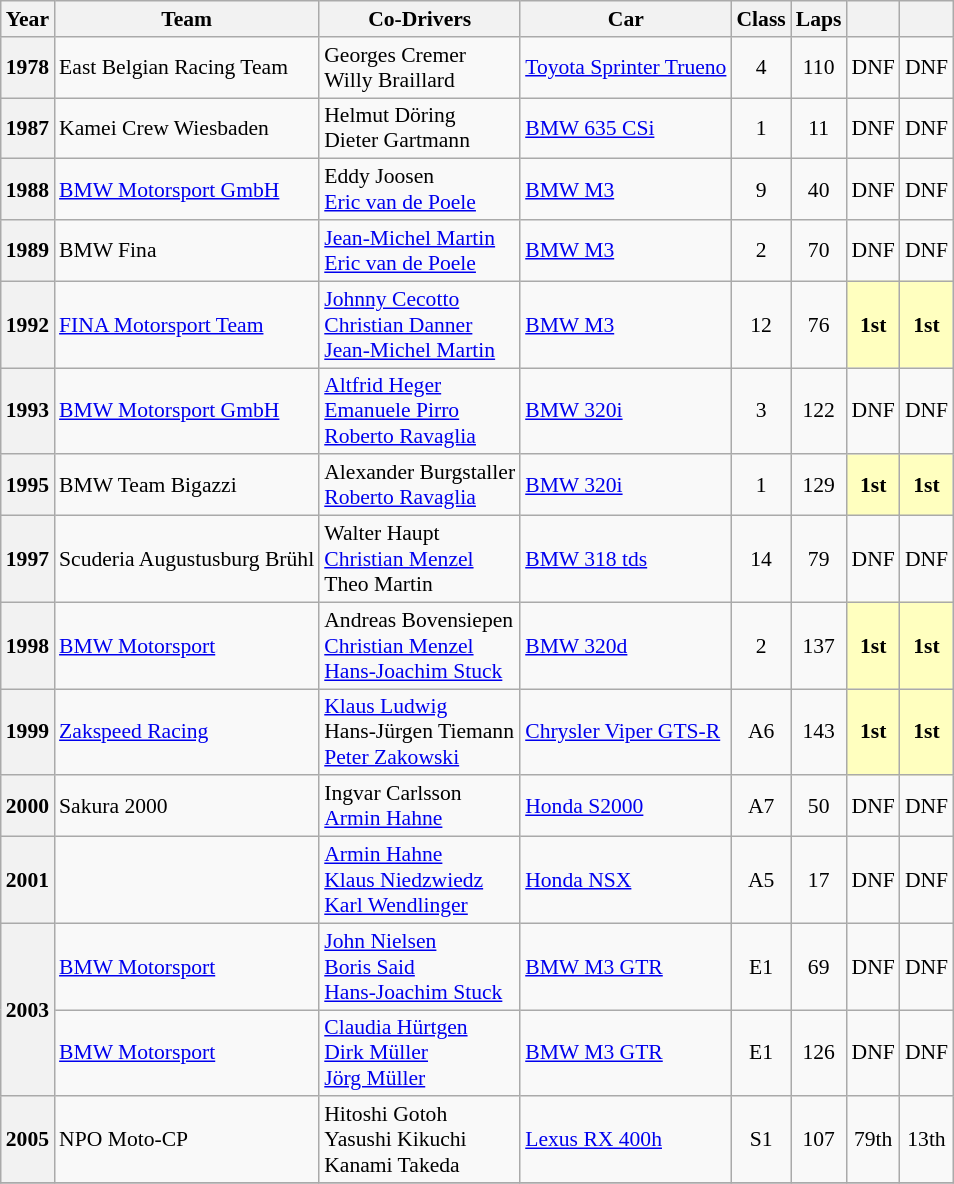<table class="wikitable" style="text-align:center; font-size:90%">
<tr>
<th>Year</th>
<th>Team</th>
<th>Co-Drivers</th>
<th>Car</th>
<th>Class</th>
<th>Laps</th>
<th></th>
<th></th>
</tr>
<tr>
<th>1978</th>
<td align="left">  East Belgian Racing Team</td>
<td align="left"> Georges Cremer<br>  Willy Braillard</td>
<td align="left"><a href='#'>Toyota Sprinter Trueno</a></td>
<td>4</td>
<td>110</td>
<td>DNF</td>
<td>DNF</td>
</tr>
<tr>
<th>1987</th>
<td align="left">  Kamei Crew Wiesbaden</td>
<td align="left"> Helmut Döring<br>  Dieter Gartmann</td>
<td align="left"><a href='#'>BMW 635 CSi</a></td>
<td>1</td>
<td>11</td>
<td>DNF</td>
<td>DNF</td>
</tr>
<tr>
<th>1988</th>
<td align="left"> <a href='#'>BMW Motorsport GmbH</a></td>
<td align="left"> Eddy Joosen<br> <a href='#'>Eric van de Poele</a><br></td>
<td align="left"><a href='#'>BMW M3</a></td>
<td>9</td>
<td>40</td>
<td>DNF</td>
<td>DNF</td>
</tr>
<tr>
<th>1989</th>
<td align="left"> BMW Fina</td>
<td align="left"> <a href='#'>Jean-Michel Martin</a><br> <a href='#'>Eric van de Poele</a><br></td>
<td align="left"><a href='#'>BMW M3</a></td>
<td>2</td>
<td>70</td>
<td>DNF</td>
<td>DNF</td>
</tr>
<tr>
<th>1992</th>
<td align="left"> <a href='#'>FINA Motorsport Team</a></td>
<td align="left"> <a href='#'>Johnny Cecotto</a><br> <a href='#'>Christian Danner</a><br> <a href='#'>Jean-Michel Martin</a></td>
<td align="left"><a href='#'>BMW M3</a></td>
<td>12</td>
<td>76</td>
<th style="background:#FFFFBF;">1st</th>
<th style="background:#FFFFBF;">1st</th>
</tr>
<tr>
<th>1993</th>
<td align="left"> <a href='#'>BMW Motorsport GmbH</a></td>
<td align="left"> <a href='#'>Altfrid Heger</a><br> <a href='#'>Emanuele Pirro</a><br> <a href='#'>Roberto Ravaglia</a></td>
<td align="left"><a href='#'>BMW 320i</a></td>
<td>3</td>
<td>122</td>
<td>DNF</td>
<td>DNF</td>
</tr>
<tr>
<th>1995</th>
<td align="left"> BMW Team Bigazzi</td>
<td align="left"> Alexander Burgstaller<br> <a href='#'>Roberto Ravaglia</a></td>
<td align="left"><a href='#'>BMW 320i</a></td>
<td>1</td>
<td>129</td>
<th style="background:#FFFFBF;">1st</th>
<th style="background:#FFFFBF;">1st</th>
</tr>
<tr>
<th>1997</th>
<td align="left"> Scuderia Augustusburg Brühl</td>
<td align="left"> Walter Haupt<br> <a href='#'>Christian Menzel</a><br> Theo Martin</td>
<td align="left"><a href='#'>BMW 318 tds</a></td>
<td>14</td>
<td>79</td>
<td>DNF</td>
<td>DNF</td>
</tr>
<tr>
<th>1998</th>
<td align="left"> <a href='#'>BMW Motorsport</a></td>
<td align="left"> Andreas Bovensiepen<br> <a href='#'>Christian Menzel</a><br> <a href='#'>Hans-Joachim Stuck</a></td>
<td align="left"><a href='#'>BMW 320d</a></td>
<td>2</td>
<td>137</td>
<th style="background:#ffffbf;">1st</th>
<th style="background:#ffffbf;">1st</th>
</tr>
<tr>
<th>1999</th>
<td align="left"> <a href='#'>Zakspeed Racing</a></td>
<td align="left"> <a href='#'>Klaus Ludwig</a><br> Hans-Jürgen Tiemann<br> <a href='#'>Peter Zakowski</a></td>
<td align="left"><a href='#'>Chrysler Viper GTS-R</a></td>
<td>A6</td>
<td>143</td>
<th style="background:#ffffbf;">1st</th>
<th style="background:#ffffbf;">1st</th>
</tr>
<tr>
<th>2000</th>
<td align="left"> Sakura 2000</td>
<td align="left"> Ingvar Carlsson<br> <a href='#'>Armin Hahne</a></td>
<td align="left"><a href='#'>Honda S2000</a></td>
<td>A7</td>
<td>50</td>
<td>DNF</td>
<td>DNF</td>
</tr>
<tr>
<th>2001</th>
<td align="left"></td>
<td align="left"> <a href='#'>Armin Hahne</a><br> <a href='#'>Klaus Niedzwiedz</a><br> <a href='#'>Karl Wendlinger</a></td>
<td align="left"><a href='#'>Honda NSX</a></td>
<td>A5</td>
<td>17</td>
<td>DNF</td>
<td>DNF</td>
</tr>
<tr>
<th rowspan=2>2003</th>
<td align="left"> <a href='#'>BMW Motorsport</a></td>
<td align="left"> <a href='#'>John Nielsen</a><br> <a href='#'>Boris Said</a><br> <a href='#'>Hans-Joachim Stuck</a></td>
<td align="left"><a href='#'>BMW M3 GTR</a></td>
<td>E1</td>
<td>69</td>
<td>DNF</td>
<td>DNF</td>
</tr>
<tr>
<td align="left"> <a href='#'>BMW Motorsport</a></td>
<td align="left"> <a href='#'>Claudia Hürtgen</a><br> <a href='#'>Dirk Müller</a><br> <a href='#'>Jörg Müller</a></td>
<td align="left"><a href='#'>BMW M3 GTR</a></td>
<td>E1</td>
<td>126</td>
<td>DNF</td>
<td>DNF</td>
</tr>
<tr>
<th>2005</th>
<td align="left"> NPO Moto-CP</td>
<td align="left"> Hitoshi Gotoh<br> Yasushi Kikuchi<br> Kanami Takeda</td>
<td align="left"><a href='#'>Lexus RX 400h</a></td>
<td>S1</td>
<td>107</td>
<td>79th</td>
<td>13th</td>
</tr>
<tr>
</tr>
</table>
